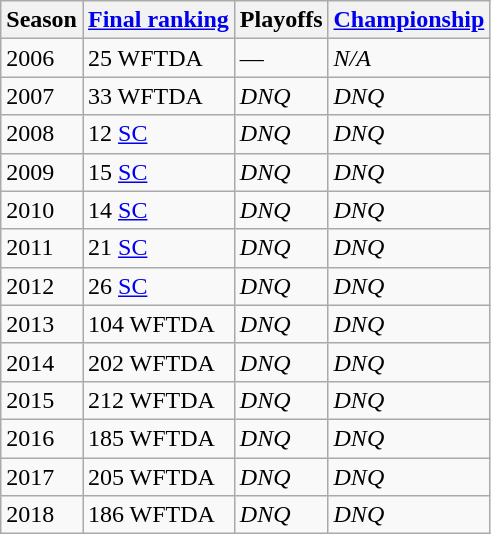<table class="wikitable sortable">
<tr>
<th>Season</th>
<th><a href='#'>Final ranking</a></th>
<th>Playoffs</th>
<th><a href='#'>Championship</a></th>
</tr>
<tr>
<td>2006</td>
<td>25 WFTDA</td>
<td>—</td>
<td><em>N/A</em></td>
</tr>
<tr>
<td>2007</td>
<td>33 WFTDA</td>
<td><em>DNQ</em></td>
<td><em>DNQ</em></td>
</tr>
<tr>
<td>2008</td>
<td>12 <a href='#'>SC</a></td>
<td><em>DNQ</em></td>
<td><em>DNQ</em></td>
</tr>
<tr>
<td>2009</td>
<td>15 <a href='#'>SC</a></td>
<td><em>DNQ</em></td>
<td><em>DNQ</em></td>
</tr>
<tr>
<td>2010</td>
<td>14 <a href='#'>SC</a></td>
<td><em>DNQ</em></td>
<td><em>DNQ</em></td>
</tr>
<tr>
<td>2011</td>
<td>21 <a href='#'>SC</a></td>
<td><em>DNQ</em></td>
<td><em>DNQ</em></td>
</tr>
<tr>
<td>2012</td>
<td>26 <a href='#'>SC</a></td>
<td><em>DNQ</em></td>
<td><em>DNQ</em></td>
</tr>
<tr>
<td>2013</td>
<td>104 WFTDA</td>
<td><em>DNQ</em></td>
<td><em>DNQ</em></td>
</tr>
<tr>
<td>2014</td>
<td>202 WFTDA</td>
<td><em>DNQ</em></td>
<td><em>DNQ</em></td>
</tr>
<tr>
<td>2015</td>
<td>212 WFTDA</td>
<td><em>DNQ</em></td>
<td><em>DNQ</em></td>
</tr>
<tr>
<td>2016</td>
<td>185 WFTDA</td>
<td><em>DNQ</em></td>
<td><em>DNQ</em></td>
</tr>
<tr>
<td>2017</td>
<td>205 WFTDA</td>
<td><em>DNQ</em></td>
<td><em>DNQ</em></td>
</tr>
<tr>
<td>2018</td>
<td>186 WFTDA</td>
<td><em>DNQ</em></td>
<td><em>DNQ</em></td>
</tr>
</table>
